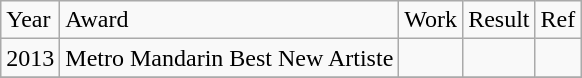<table class="wikitable">
<tr>
<td>Year</td>
<td>Award</td>
<td>Work</td>
<td>Result</td>
<td>Ref</td>
</tr>
<tr>
<td>2013</td>
<td>Metro Mandarin Best New Artiste</td>
<td></td>
<td></td>
<td></td>
</tr>
<tr>
</tr>
</table>
